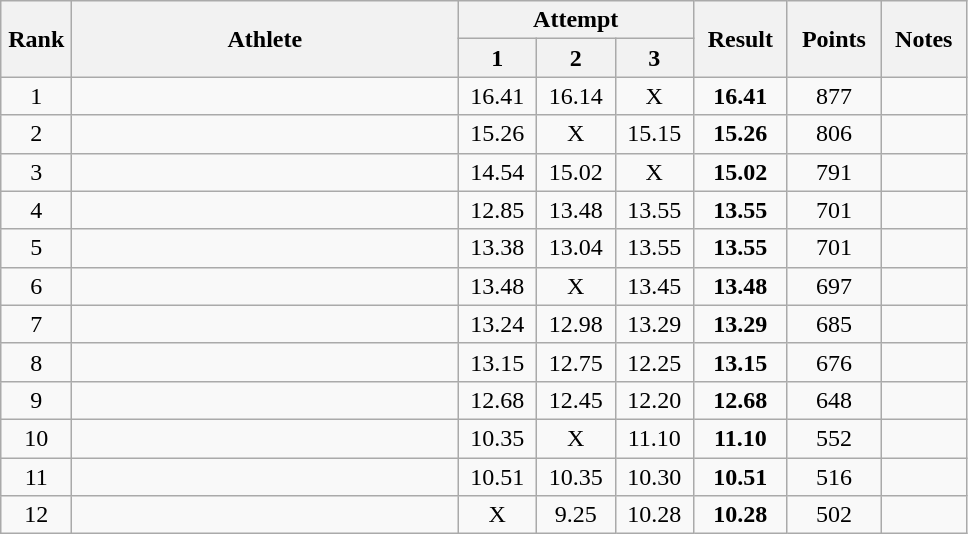<table class="wikitable" style="text-align:center">
<tr>
<th rowspan=2 width=40>Rank</th>
<th rowspan=2 width=250>Athlete</th>
<th colspan=3>Attempt</th>
<th rowspan=2 width=55>Result</th>
<th rowspan=2 width=55>Points</th>
<th rowspan=2 width=50>Notes</th>
</tr>
<tr>
<th width=45>1</th>
<th width=45>2</th>
<th width=45>3</th>
</tr>
<tr>
<td>1</td>
<td align=left></td>
<td>16.41</td>
<td>16.14</td>
<td>X</td>
<td><strong>16.41</strong></td>
<td>877</td>
<td></td>
</tr>
<tr>
<td>2</td>
<td align=left></td>
<td>15.26</td>
<td>X</td>
<td>15.15</td>
<td><strong>15.26</strong></td>
<td>806</td>
<td></td>
</tr>
<tr>
<td>3</td>
<td align=left></td>
<td>14.54</td>
<td>15.02</td>
<td>X</td>
<td><strong>15.02</strong></td>
<td>791</td>
<td></td>
</tr>
<tr>
<td>4</td>
<td align=left></td>
<td>12.85</td>
<td>13.48</td>
<td>13.55</td>
<td><strong>13.55</strong></td>
<td>701</td>
<td></td>
</tr>
<tr>
<td>5</td>
<td align=left></td>
<td>13.38</td>
<td>13.04</td>
<td>13.55</td>
<td><strong>13.55</strong></td>
<td>701</td>
<td></td>
</tr>
<tr>
<td>6</td>
<td align=left></td>
<td>13.48</td>
<td>X</td>
<td>13.45</td>
<td><strong>13.48</strong></td>
<td>697</td>
<td></td>
</tr>
<tr>
<td>7</td>
<td align=left></td>
<td>13.24</td>
<td>12.98</td>
<td>13.29</td>
<td><strong>13.29</strong></td>
<td>685</td>
<td></td>
</tr>
<tr>
<td>8</td>
<td align=left></td>
<td>13.15</td>
<td>12.75</td>
<td>12.25</td>
<td><strong>13.15</strong></td>
<td>676</td>
<td></td>
</tr>
<tr>
<td>9</td>
<td align=left></td>
<td>12.68</td>
<td>12.45</td>
<td>12.20</td>
<td><strong>12.68</strong></td>
<td>648</td>
<td></td>
</tr>
<tr>
<td>10</td>
<td align=left></td>
<td>10.35</td>
<td>X</td>
<td>11.10</td>
<td><strong>11.10</strong></td>
<td>552</td>
<td></td>
</tr>
<tr>
<td>11</td>
<td align=left></td>
<td>10.51</td>
<td>10.35</td>
<td>10.30</td>
<td><strong>10.51</strong></td>
<td>516</td>
<td></td>
</tr>
<tr>
<td>12</td>
<td align=left></td>
<td>X</td>
<td>9.25</td>
<td>10.28</td>
<td><strong>10.28</strong></td>
<td>502</td>
<td></td>
</tr>
</table>
